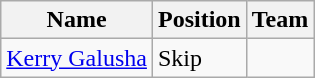<table class="wikitable">
<tr>
<th><strong>Name</strong></th>
<th><strong>Position</strong></th>
<th><strong>Team</strong></th>
</tr>
<tr>
<td><a href='#'>Kerry Galusha</a></td>
<td>Skip</td>
<td></td>
</tr>
</table>
